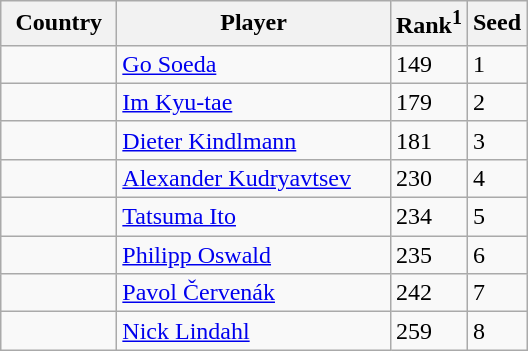<table class="sortable wikitable">
<tr>
<th width="70">Country</th>
<th width="175">Player</th>
<th>Rank<sup>1</sup></th>
<th>Seed</th>
</tr>
<tr>
<td></td>
<td><a href='#'>Go Soeda</a></td>
<td>149</td>
<td>1</td>
</tr>
<tr>
<td></td>
<td><a href='#'>Im Kyu-tae</a></td>
<td>179</td>
<td>2</td>
</tr>
<tr>
<td></td>
<td><a href='#'>Dieter Kindlmann</a></td>
<td>181</td>
<td>3</td>
</tr>
<tr>
<td></td>
<td><a href='#'>Alexander Kudryavtsev</a></td>
<td>230</td>
<td>4</td>
</tr>
<tr>
<td></td>
<td><a href='#'>Tatsuma Ito</a></td>
<td>234</td>
<td>5</td>
</tr>
<tr>
<td></td>
<td><a href='#'>Philipp Oswald</a></td>
<td>235</td>
<td>6</td>
</tr>
<tr>
<td></td>
<td><a href='#'>Pavol Červenák</a></td>
<td>242</td>
<td>7</td>
</tr>
<tr>
<td></td>
<td><a href='#'>Nick Lindahl</a></td>
<td>259</td>
<td>8</td>
</tr>
</table>
